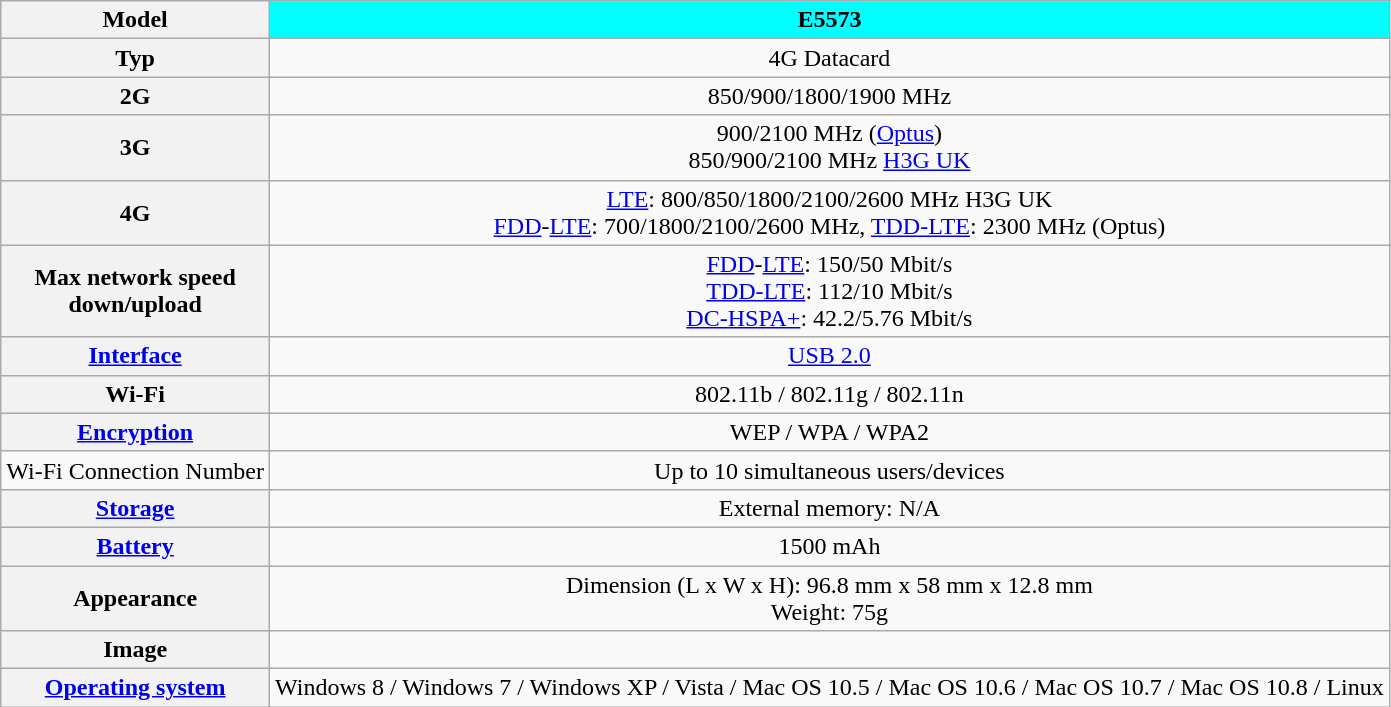<table class="wikitable" style="text-align:center">
<tr>
<th colspan="2" style="background:#silver">Model</th>
<th style="background:rgb(0%,100%,100%);">E5573</th>
</tr>
<tr>
<th colspan="2" >Typ</th>
<td>4G Datacard</td>
</tr>
<tr>
<th colspan="2" >2G</th>
<td colspan=2>850/900/1800/1900 MHz</td>
</tr>
<tr>
<th colspan="2" >3G</th>
<td>900/2100 MHz (<a href='#'>Optus</a>)<br>850/900/2100 MHz <a href='#'>H3G UK</a></td>
</tr>
<tr>
<th colspan="2" >4G</th>
<td><a href='#'>LTE</a>: 800/850/1800/2100/2600 MHz H3G UK<br><a href='#'>FDD</a>-<a href='#'>LTE</a>: 700/1800/2100/2600 MHz, <a href='#'>TDD-LTE</a>: 2300 MHz (Optus)</td>
</tr>
<tr>
<th colspan="2" >Max network speed<br>down/upload</th>
<td style="text-align: center;"><a href='#'>FDD</a>-<a href='#'>LTE</a>: 150/50 Mbit/s<br><a href='#'>TDD-LTE</a>: 112/10 Mbit/s<br><a href='#'>DC-HSPA+</a>: 42.2/5.76 Mbit/s</td>
</tr>
<tr>
<th colspan="2" ><a href='#'>Interface</a></th>
<td><a href='#'>USB 2.0</a></td>
</tr>
<tr>
<th colspan="2" >Wi-Fi</th>
<td>802.11b / 802.11g / 802.11n</td>
</tr>
<tr>
<th colspan="2" ><a href='#'>Encryption</a></th>
<td>WEP / WPA / WPA2</td>
</tr>
<tr s>
<td colspan="2" >Wi-Fi Connection Number</td>
<td>Up to 10 simultaneous users/devices</td>
</tr>
<tr>
<th colspan="2" ><a href='#'>Storage</a></th>
<td>External memory: N/A</td>
</tr>
<tr>
<th colspan="2" ><a href='#'>Battery</a></th>
<td>1500 mAh</td>
</tr>
<tr>
<th colspan="2" >Appearance</th>
<td>Dimension (L x W x H): 96.8 mm x 58 mm x 12.8 mm<br>Weight: 75g</td>
</tr>
<tr>
<th colspan="2" >Image</th>
<td></td>
</tr>
<tr>
<th colspan="2" ><a href='#'>Operating system</a></th>
<td>Windows 8 / Windows 7 / Windows XP / Vista / Mac OS 10.5 / Mac OS 10.6 / Mac OS 10.7 / Mac OS 10.8 / Linux</td>
</tr>
</table>
